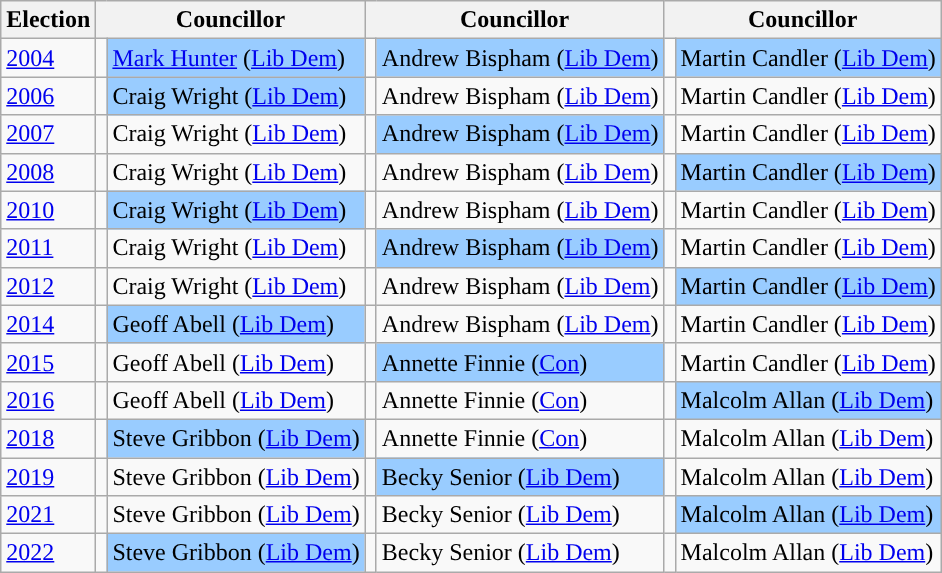<table class="wikitable">
<tr>
<th>Election</th>
<th colspan="2">Councillor</th>
<th colspan="2">Councillor</th>
<th colspan="2">Councillor</th>
</tr>
<tr>
<td><a href='#'>2004</a></td>
<td style="background-color: "></td>
<td bgcolor="#99CCFF"><a href='#'>Mark Hunter</a> (<a href='#'>Lib Dem</a>)</td>
<td style="background-color: "></td>
<td bgcolor="#99CCFF">Andrew Bispham (<a href='#'>Lib Dem</a>)</td>
<td style="background-color: "></td>
<td bgcolor="#99CCFF">Martin Candler (<a href='#'>Lib Dem</a>)</td>
</tr>
<tr>
<td><a href='#'>2006</a></td>
<td style="background-color: "></td>
<td bgcolor="#99CCFF">Craig Wright (<a href='#'>Lib Dem</a>)</td>
<td style="background-color: "></td>
<td>Andrew Bispham (<a href='#'>Lib Dem</a>)</td>
<td style="background-color: "></td>
<td>Martin Candler (<a href='#'>Lib Dem</a>)</td>
</tr>
<tr>
<td><a href='#'>2007</a></td>
<td style="background-color: "></td>
<td>Craig Wright (<a href='#'>Lib Dem</a>)</td>
<td style="background-color: "></td>
<td bgcolor="#99CCFF">Andrew Bispham (<a href='#'>Lib Dem</a>)</td>
<td style="background-color: "></td>
<td>Martin Candler (<a href='#'>Lib Dem</a>)</td>
</tr>
<tr>
<td><a href='#'>2008</a></td>
<td style="background-color: "></td>
<td>Craig Wright (<a href='#'>Lib Dem</a>)</td>
<td style="background-color: "></td>
<td>Andrew Bispham (<a href='#'>Lib Dem</a>)</td>
<td style="background-color: "></td>
<td bgcolor="#99CCFF">Martin Candler (<a href='#'>Lib Dem</a>)</td>
</tr>
<tr>
<td><a href='#'>2010</a></td>
<td style="background-color: "></td>
<td bgcolor="#99CCFF">Craig Wright (<a href='#'>Lib Dem</a>)</td>
<td style="background-color: "></td>
<td>Andrew Bispham (<a href='#'>Lib Dem</a>)</td>
<td style="background-color: "></td>
<td>Martin Candler (<a href='#'>Lib Dem</a>)</td>
</tr>
<tr>
<td><a href='#'>2011</a></td>
<td style="background-color: "></td>
<td>Craig Wright (<a href='#'>Lib Dem</a>)</td>
<td style="background-color: "></td>
<td bgcolor="#99CCFF">Andrew Bispham (<a href='#'>Lib Dem</a>)</td>
<td style="background-color: "></td>
<td>Martin Candler (<a href='#'>Lib Dem</a>)</td>
</tr>
<tr>
<td><a href='#'>2012</a></td>
<td style="background-color: "></td>
<td>Craig Wright (<a href='#'>Lib Dem</a>)</td>
<td style="background-color: "></td>
<td>Andrew Bispham (<a href='#'>Lib Dem</a>)</td>
<td style="background-color: "></td>
<td bgcolor="#99CCFF">Martin Candler (<a href='#'>Lib Dem</a>)</td>
</tr>
<tr>
<td><a href='#'>2014</a></td>
<td style="background-color: "></td>
<td bgcolor="#99CCFF">Geoff Abell (<a href='#'>Lib Dem</a>)</td>
<td style="background-color: "></td>
<td>Andrew Bispham (<a href='#'>Lib Dem</a>)</td>
<td style="background-color: "></td>
<td>Martin Candler (<a href='#'>Lib Dem</a>)</td>
</tr>
<tr>
<td><a href='#'>2015</a></td>
<td style="background-color: "></td>
<td>Geoff Abell (<a href='#'>Lib Dem</a>)</td>
<td style="background-color: "></td>
<td bgcolor="#99CCFF">Annette Finnie (<a href='#'>Con</a>)</td>
<td style="background-color: "></td>
<td>Martin Candler (<a href='#'>Lib Dem</a>)</td>
</tr>
<tr>
<td><a href='#'>2016</a></td>
<td style="background-color: "></td>
<td>Geoff Abell (<a href='#'>Lib Dem</a>)</td>
<td style="background-color: "></td>
<td>Annette Finnie (<a href='#'>Con</a>)</td>
<td style="background-color: "></td>
<td bgcolor="#99CCFF">Malcolm Allan (<a href='#'>Lib Dem</a>)</td>
</tr>
<tr>
<td><a href='#'>2018</a></td>
<td style="background-color: "></td>
<td bgcolor="#99CCFF">Steve Gribbon (<a href='#'>Lib Dem</a>)</td>
<td style="background-color: "></td>
<td>Annette Finnie (<a href='#'>Con</a>)</td>
<td style="background-color: "></td>
<td>Malcolm Allan (<a href='#'>Lib Dem</a>)</td>
</tr>
<tr>
<td><a href='#'>2019</a></td>
<td style="background-color: "></td>
<td>Steve Gribbon (<a href='#'>Lib Dem</a>)</td>
<td style="background-color: "></td>
<td bgcolor="#99CCFF">Becky Senior (<a href='#'>Lib Dem</a>)</td>
<td style="background-color: "></td>
<td>Malcolm Allan (<a href='#'>Lib Dem</a>)</td>
</tr>
<tr>
<td><a href='#'>2021</a></td>
<td style="background-color: "></td>
<td>Steve Gribbon (<a href='#'>Lib Dem</a>)</td>
<td style="background-color: "></td>
<td>Becky Senior (<a href='#'>Lib Dem</a>)</td>
<td style="background-color: "></td>
<td bgcolor="#99CCFF">Malcolm Allan (<a href='#'>Lib Dem</a>)</td>
</tr>
<tr>
<td><a href='#'>2022</a></td>
<td style="background-color: "></td>
<td bgcolor="#99CCFF">Steve Gribbon (<a href='#'>Lib Dem</a>)</td>
<td style="background-color: "></td>
<td>Becky Senior (<a href='#'>Lib Dem</a>)</td>
<td style="background-color: "></td>
<td>Malcolm Allan (<a href='#'>Lib Dem</a>)</td>
</tr>
</table>
